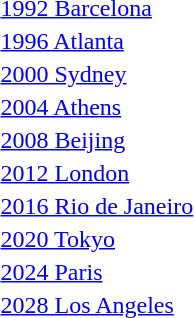<table>
<tr valign="top">
<td rowspan=2><a href='#'>1992 Barcelona</a><br></td>
<td rowspan=2></td>
<td rowspan=2></td>
<td></td>
</tr>
<tr>
<td></td>
</tr>
<tr>
<td><a href='#'>1996 Atlanta</a><br></td>
<td></td>
<td></td>
<td></td>
</tr>
<tr>
<td><a href='#'>2000 Sydney</a><br></td>
<td></td>
<td></td>
<td></td>
</tr>
<tr>
<td><a href='#'>2004 Athens</a><br></td>
<td></td>
<td></td>
<td></td>
</tr>
<tr>
<td><a href='#'>2008 Beijing</a><br></td>
<td></td>
<td></td>
<td></td>
</tr>
<tr>
<td><a href='#'>2012 London</a><br></td>
<td></td>
<td></td>
<td></td>
</tr>
<tr>
<td><a href='#'>2016 Rio de Janeiro</a><br></td>
<td></td>
<td></td>
<td></td>
</tr>
<tr>
<td><a href='#'>2020 Tokyo</a><br></td>
<td></td>
<td></td>
<td></td>
</tr>
<tr>
<td><a href='#'>2024 Paris</a> <br></td>
<td></td>
<td></td>
<td></td>
</tr>
<tr>
<td><a href='#'>2028 Los Angeles</a> <br></td>
<td></td>
<td></td>
<td></td>
</tr>
<tr>
</tr>
</table>
